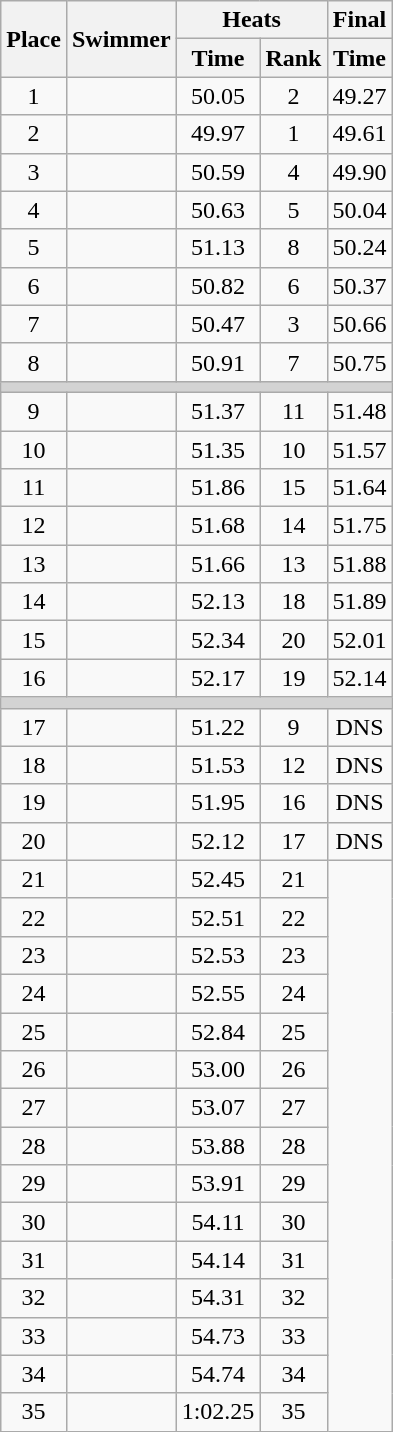<table class="wikitable" style="text-align:center;">
<tr>
<th rowspan="2">Place</th>
<th rowspan="2">Swimmer</th>
<th colspan="2">Heats</th>
<th>Final</th>
</tr>
<tr>
<th>Time</th>
<th>Rank</th>
<th>Time</th>
</tr>
<tr>
<td>1</td>
<td align=left></td>
<td>50.05</td>
<td>2</td>
<td>49.27</td>
</tr>
<tr>
<td>2</td>
<td align=left></td>
<td>49.97</td>
<td>1</td>
<td>49.61</td>
</tr>
<tr>
<td>3</td>
<td align=left></td>
<td>50.59</td>
<td>4</td>
<td>49.90</td>
</tr>
<tr>
<td>4</td>
<td align=left></td>
<td>50.63</td>
<td>5</td>
<td>50.04</td>
</tr>
<tr>
<td>5</td>
<td align=left></td>
<td>51.13</td>
<td>8</td>
<td>50.24</td>
</tr>
<tr>
<td>6</td>
<td align=left></td>
<td>50.82</td>
<td>6</td>
<td>50.37</td>
</tr>
<tr>
<td>7</td>
<td align=left></td>
<td>50.47</td>
<td>3</td>
<td>50.66</td>
</tr>
<tr>
<td>8</td>
<td align=left></td>
<td>50.91</td>
<td>7</td>
<td>50.75</td>
</tr>
<tr>
<td colspan=5 bgcolor=lightgray></td>
</tr>
<tr>
<td>9</td>
<td align=left></td>
<td>51.37</td>
<td>11</td>
<td>51.48</td>
</tr>
<tr>
<td>10</td>
<td align=left></td>
<td>51.35</td>
<td>10</td>
<td>51.57</td>
</tr>
<tr>
<td>11</td>
<td align=left></td>
<td>51.86</td>
<td>15</td>
<td>51.64</td>
</tr>
<tr>
<td>12</td>
<td align=left></td>
<td>51.68</td>
<td>14</td>
<td>51.75</td>
</tr>
<tr>
<td>13</td>
<td align=left></td>
<td>51.66</td>
<td>13</td>
<td>51.88</td>
</tr>
<tr>
<td>14</td>
<td align=left></td>
<td>52.13</td>
<td>18</td>
<td>51.89</td>
</tr>
<tr>
<td>15</td>
<td align=left></td>
<td>52.34</td>
<td>20</td>
<td>52.01</td>
</tr>
<tr>
<td>16</td>
<td align=left></td>
<td>52.17</td>
<td>19</td>
<td>52.14</td>
</tr>
<tr>
<td colspan=5 bgcolor=lightgray></td>
</tr>
<tr>
<td>17</td>
<td align=left></td>
<td>51.22</td>
<td>9</td>
<td>DNS</td>
</tr>
<tr>
<td>18</td>
<td align=left></td>
<td>51.53</td>
<td>12</td>
<td>DNS</td>
</tr>
<tr>
<td>19</td>
<td align=left></td>
<td>51.95</td>
<td>16</td>
<td>DNS</td>
</tr>
<tr>
<td>20</td>
<td align=left></td>
<td>52.12</td>
<td>17</td>
<td>DNS</td>
</tr>
<tr>
<td>21</td>
<td align=left></td>
<td>52.45</td>
<td>21</td>
</tr>
<tr>
<td>22</td>
<td align=left></td>
<td>52.51</td>
<td>22</td>
</tr>
<tr>
<td>23</td>
<td align=left></td>
<td>52.53</td>
<td>23</td>
</tr>
<tr>
<td>24</td>
<td align=left></td>
<td>52.55</td>
<td>24</td>
</tr>
<tr>
<td>25</td>
<td align=left></td>
<td>52.84</td>
<td>25</td>
</tr>
<tr>
<td>26</td>
<td align=left></td>
<td>53.00</td>
<td>26</td>
</tr>
<tr>
<td>27</td>
<td align=left></td>
<td>53.07</td>
<td>27</td>
</tr>
<tr>
<td>28</td>
<td align=left></td>
<td>53.88</td>
<td>28</td>
</tr>
<tr>
<td>29</td>
<td align=left></td>
<td>53.91</td>
<td>29</td>
</tr>
<tr>
<td>30</td>
<td align=left></td>
<td>54.11</td>
<td>30</td>
</tr>
<tr>
<td>31</td>
<td align=left></td>
<td>54.14</td>
<td>31</td>
</tr>
<tr>
<td>32</td>
<td align=left></td>
<td>54.31</td>
<td>32</td>
</tr>
<tr>
<td>33</td>
<td align=left></td>
<td>54.73</td>
<td>33</td>
</tr>
<tr>
<td>34</td>
<td align=left></td>
<td>54.74</td>
<td>34</td>
</tr>
<tr>
<td>35</td>
<td align=left></td>
<td>1:02.25</td>
<td>35</td>
</tr>
</table>
